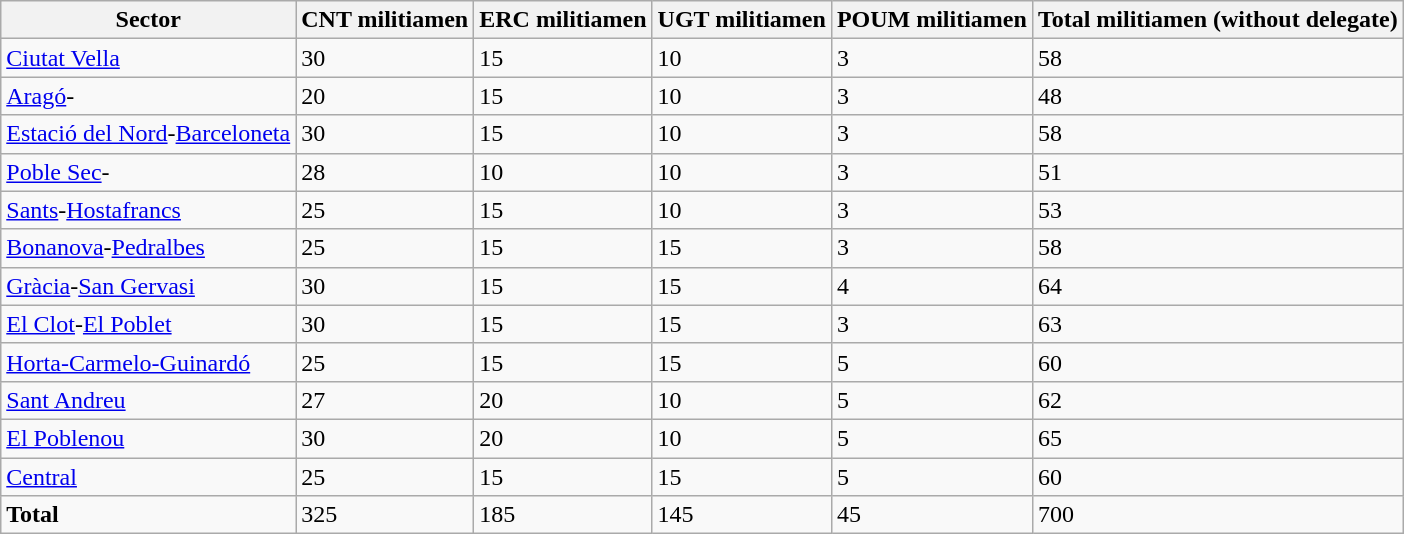<table class="wikitable">
<tr>
<th>Sector</th>
<th>CNT militiamen</th>
<th>ERC militiamen</th>
<th>UGT militiamen</th>
<th>POUM militiamen</th>
<th>Total militiamen (without delegate)</th>
</tr>
<tr>
<td><a href='#'>Ciutat Vella</a></td>
<td>30</td>
<td>15</td>
<td>10</td>
<td>3</td>
<td>58</td>
</tr>
<tr>
<td><a href='#'>Aragó</a>-</td>
<td>20</td>
<td>15</td>
<td>10</td>
<td>3</td>
<td>48</td>
</tr>
<tr>
<td><a href='#'>Estació del Nord</a>-<a href='#'>Barceloneta</a></td>
<td>30</td>
<td>15</td>
<td>10</td>
<td>3</td>
<td>58</td>
</tr>
<tr>
<td><a href='#'>Poble Sec</a>-</td>
<td>28</td>
<td>10</td>
<td>10</td>
<td>3</td>
<td>51</td>
</tr>
<tr>
<td><a href='#'>Sants</a>-<a href='#'>Hostafrancs</a></td>
<td>25</td>
<td>15</td>
<td>10</td>
<td>3</td>
<td>53</td>
</tr>
<tr>
<td><a href='#'>Bonanova</a>-<a href='#'>Pedralbes</a></td>
<td>25</td>
<td>15</td>
<td>15</td>
<td>3</td>
<td>58</td>
</tr>
<tr>
<td><a href='#'>Gràcia</a>-<a href='#'>San Gervasi</a></td>
<td>30</td>
<td>15</td>
<td>15</td>
<td>4</td>
<td>64</td>
</tr>
<tr>
<td><a href='#'>El Clot</a>-<a href='#'>El Poblet</a></td>
<td>30</td>
<td>15</td>
<td>15</td>
<td>3</td>
<td>63</td>
</tr>
<tr>
<td><a href='#'>Horta-Carmelo-Guinardó</a></td>
<td>25</td>
<td>15</td>
<td>15</td>
<td>5</td>
<td>60</td>
</tr>
<tr>
<td><a href='#'>Sant Andreu</a></td>
<td>27</td>
<td>20</td>
<td>10</td>
<td>5</td>
<td>62</td>
</tr>
<tr>
<td><a href='#'>El Poblenou</a></td>
<td>30</td>
<td>20</td>
<td>10</td>
<td>5</td>
<td>65</td>
</tr>
<tr>
<td><a href='#'>Central</a></td>
<td>25</td>
<td>15</td>
<td>15</td>
<td>5</td>
<td>60</td>
</tr>
<tr>
<td><strong>Total</strong></td>
<td>325</td>
<td>185</td>
<td>145</td>
<td>45</td>
<td>700</td>
</tr>
</table>
